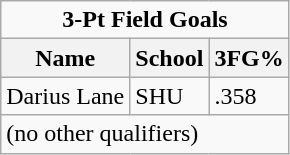<table class="wikitable">
<tr>
<td colspan=3 style="text-align:center;"><strong>3-Pt Field Goals</strong></td>
</tr>
<tr>
<th>Name</th>
<th>School</th>
<th>3FG%</th>
</tr>
<tr>
<td>Darius Lane</td>
<td>SHU</td>
<td>.358</td>
</tr>
<tr>
<td colspan=3>(no other qualifiers)</td>
</tr>
</table>
